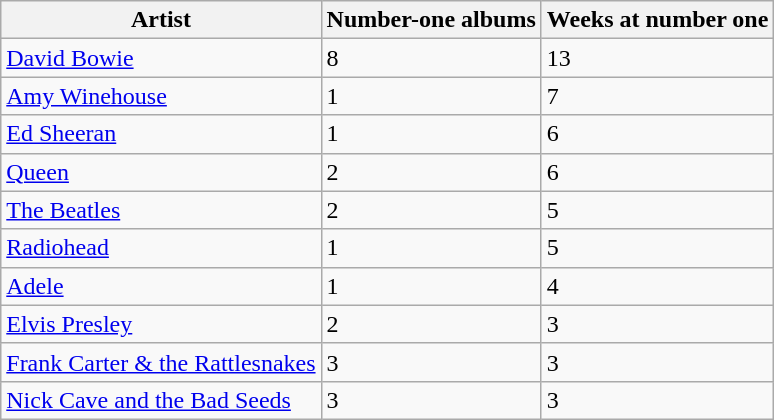<table class="wikitable plainrowheaders sortable">
<tr>
<th scope=col>Artist</th>
<th scope=col>Number-one albums</th>
<th scope=col>Weeks at number one</th>
</tr>
<tr>
<td><a href='#'>David Bowie</a></td>
<td>8</td>
<td>13</td>
</tr>
<tr>
<td><a href='#'>Amy Winehouse</a></td>
<td>1</td>
<td>7</td>
</tr>
<tr>
<td><a href='#'>Ed Sheeran</a></td>
<td>1</td>
<td>6</td>
</tr>
<tr>
<td><a href='#'>Queen</a></td>
<td>2</td>
<td>6</td>
</tr>
<tr>
<td><a href='#'>The Beatles</a></td>
<td>2</td>
<td>5</td>
</tr>
<tr>
<td><a href='#'>Radiohead</a></td>
<td>1</td>
<td>5</td>
</tr>
<tr>
<td><a href='#'>Adele</a></td>
<td>1</td>
<td>4</td>
</tr>
<tr>
<td><a href='#'>Elvis Presley</a></td>
<td>2</td>
<td>3</td>
</tr>
<tr>
<td><a href='#'>Frank Carter & the Rattlesnakes</a></td>
<td>3</td>
<td>3</td>
</tr>
<tr>
<td><a href='#'>Nick Cave and the Bad Seeds</a></td>
<td>3</td>
<td>3</td>
</tr>
</table>
